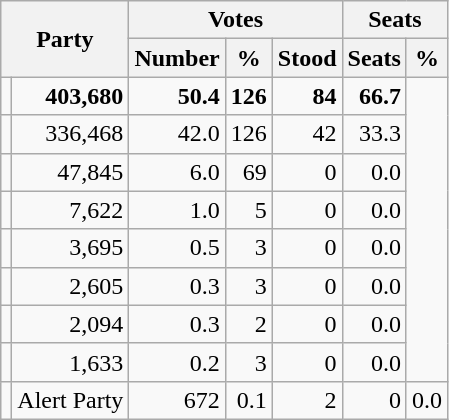<table class="wikitable sortable" style="text-align:right;" style="font-size:95%">
<tr>
<th style="vertical-align:center;" rowspan="2" colspan="2">Party</th>
<th style="text-align:center;" colspan="3">Votes</th>
<th style="text-align:center;" colspan="4">Seats</th>
</tr>
<tr style="text-align: right">
<th align=center>Number</th>
<th align=center>%</th>
<th align=center>Stood</th>
<th align=center>Seats</th>
<th align=center>%</th>
</tr>
<tr style="text-align: right">
<td></td>
<td align="right"><strong>403,680</strong></td>
<td align="right"><strong>50.4</strong></td>
<td align="right"><strong>126</strong></td>
<td align="right"><strong>84</strong></td>
<td align="right"><strong>66.7</strong></td>
</tr>
<tr style="text-align: right">
<td></td>
<td align="right">336,468</td>
<td align="right">42.0</td>
<td align="right">126</td>
<td align="right">42</td>
<td align="right">33.3</td>
</tr>
<tr style="text-align: right">
<td></td>
<td align="right">47,845</td>
<td align="right">6.0</td>
<td align="right">69</td>
<td align="right">0</td>
<td align="right">0.0</td>
</tr>
<tr style="text-align: right">
<td></td>
<td align="right">7,622</td>
<td align="right">1.0</td>
<td align="right">5</td>
<td align="right">0</td>
<td align="right">0.0</td>
</tr>
<tr style="text-align: right">
<td></td>
<td align="right">3,695</td>
<td align="right">0.5</td>
<td align="right">3</td>
<td align="right">0</td>
<td align="right">0.0</td>
</tr>
<tr style="text-align: right">
<td></td>
<td align="right">2,605</td>
<td align="right">0.3</td>
<td align="right">3</td>
<td align="right">0</td>
<td align="right">0.0</td>
</tr>
<tr style="text-align: right">
<td></td>
<td align="right">2,094</td>
<td align="right">0.3</td>
<td align="right">2</td>
<td align="right">0</td>
<td align="right">0.0</td>
</tr>
<tr style="text-align: right">
<td></td>
<td align="right">1,633</td>
<td align="right">0.2</td>
<td align="right">3</td>
<td align="right">0</td>
<td align="right">0.0</td>
</tr>
<tr style="text-align: right">
<td></td>
<td align="left">Alert Party</td>
<td align="right">672</td>
<td align="right">0.1</td>
<td align="right">2</td>
<td align="right">0</td>
<td align="right">0.0</td>
</tr>
</table>
